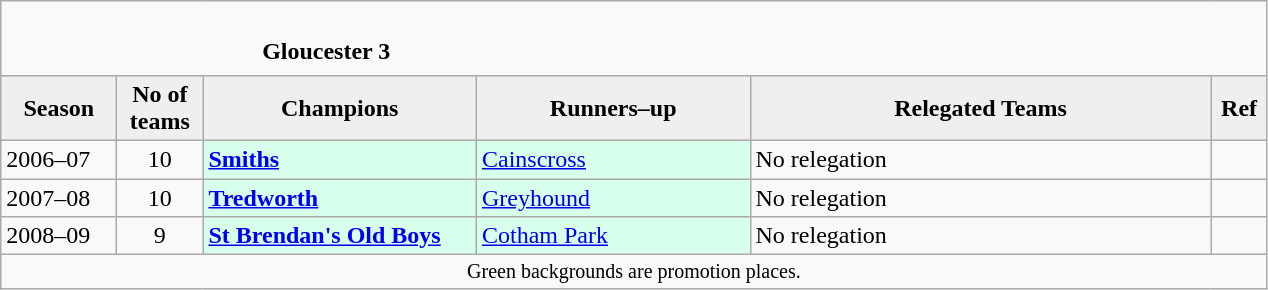<table class="wikitable" style="text-align: left;">
<tr>
<td colspan="11" cellpadding="0" cellspacing="0"><br><table border="0" style="width:100%;" cellpadding="0" cellspacing="0">
<tr>
<td style="width:20%; border:0;"></td>
<td style="border:0;"><strong>Gloucester 3</strong></td>
<td style="width:20%; border:0;"></td>
</tr>
</table>
</td>
</tr>
<tr>
<th style="background:#efefef; width:70px;">Season</th>
<th style="background:#efefef; width:50px;">No of teams</th>
<th style="background:#efefef; width:175px;">Champions</th>
<th style="background:#efefef; width:175px;">Runners–up</th>
<th style="background:#efefef; width:300px;">Relegated Teams</th>
<th style="background:#efefef; width:30px;">Ref</th>
</tr>
<tr align=left>
<td>2006–07</td>
<td style="text-align: center;">10</td>
<td style="background:#d8ffeb;"><strong><a href='#'>Smiths</a></strong></td>
<td style="background:#d8ffeb;"><a href='#'>Cainscross</a></td>
<td>No relegation</td>
<td></td>
</tr>
<tr>
<td>2007–08</td>
<td style="text-align: center;">10</td>
<td style="background:#d8ffeb;"><strong><a href='#'>Tredworth</a></strong></td>
<td style="background:#d8ffeb;"><a href='#'>Greyhound</a></td>
<td>No relegation</td>
<td></td>
</tr>
<tr>
<td>2008–09</td>
<td style="text-align: center;">9</td>
<td style="background:#d8ffeb;"><strong><a href='#'>St Brendan's Old Boys</a></strong></td>
<td style="background:#d8ffeb;"><a href='#'>Cotham Park</a></td>
<td>No relegation</td>
<td></td>
</tr>
<tr>
<td colspan="15"  style="border:0; font-size:smaller; text-align:center;">Green backgrounds are promotion places.</td>
</tr>
</table>
